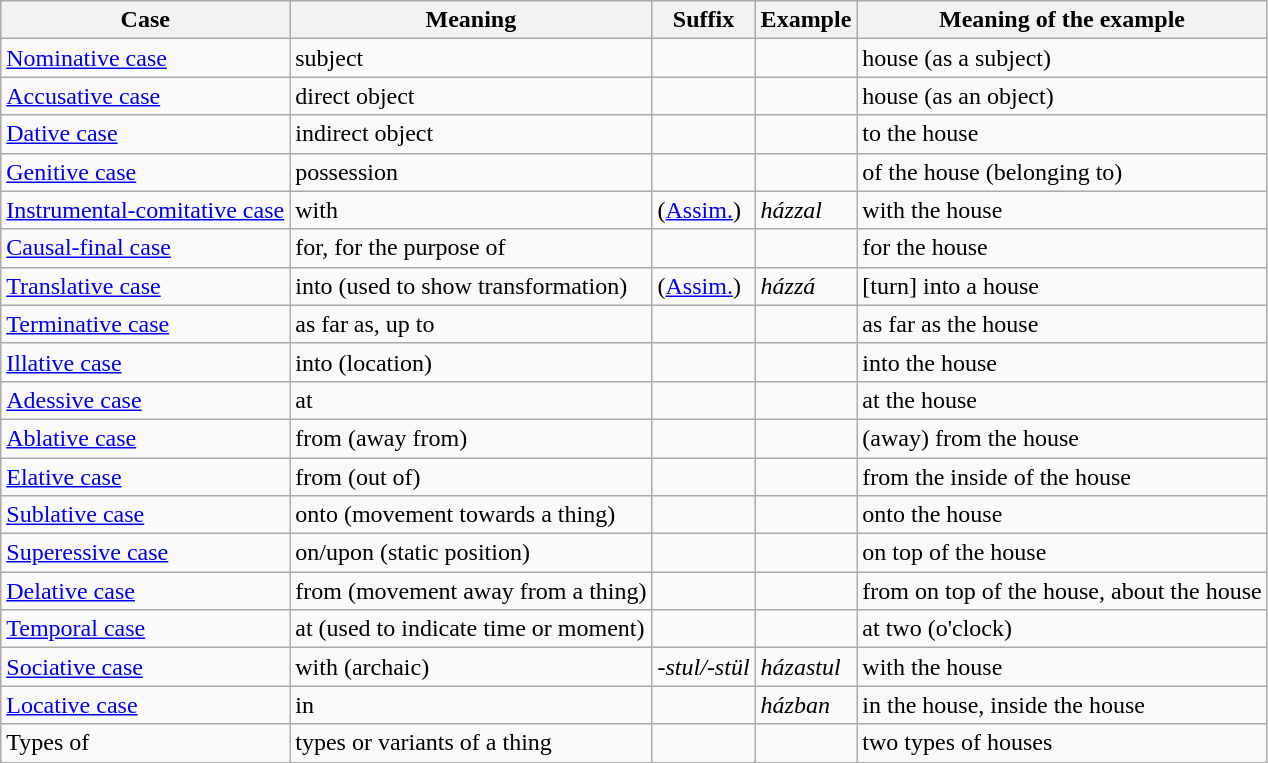<table class="wikitable">
<tr>
<th>Case</th>
<th>Meaning</th>
<th>Suffix</th>
<th>Example</th>
<th>Meaning of the example</th>
</tr>
<tr>
<td><a href='#'>Nominative case</a></td>
<td>subject</td>
<td></td>
<td></td>
<td>house (as a subject)</td>
</tr>
<tr>
<td><a href='#'>Accusative case</a></td>
<td>direct object</td>
<td></td>
<td></td>
<td>house (as an object)</td>
</tr>
<tr>
<td><a href='#'>Dative case</a></td>
<td>indirect object</td>
<td></td>
<td></td>
<td>to the house</td>
</tr>
<tr>
<td><a href='#'>Genitive case</a></td>
<td>possession</td>
<td></td>
<td></td>
<td>of the house (belonging to)</td>
</tr>
<tr>
<td><a href='#'>Instrumental-comitative case</a></td>
<td>with</td>
<td> (<a href='#'>Assim.</a>)</td>
<td><em>házzal</em></td>
<td>with the house</td>
</tr>
<tr>
<td><a href='#'>Causal-final case</a></td>
<td>for, for the purpose of</td>
<td></td>
<td></td>
<td>for the house</td>
</tr>
<tr>
<td><a href='#'>Translative case</a></td>
<td>into (used to show transformation)</td>
<td> (<a href='#'>Assim.</a>)</td>
<td><em>házzá</em></td>
<td>[turn] into a house</td>
</tr>
<tr>
<td><a href='#'>Terminative case</a></td>
<td>as far as, up to</td>
<td></td>
<td></td>
<td>as far as the house</td>
</tr>
<tr>
<td><a href='#'>Illative case</a></td>
<td>into (location)</td>
<td></td>
<td></td>
<td>into the house</td>
</tr>
<tr>
<td><a href='#'>Adessive case</a></td>
<td>at</td>
<td></td>
<td></td>
<td>at the house</td>
</tr>
<tr>
<td><a href='#'>Ablative case</a></td>
<td>from (away from)</td>
<td></td>
<td></td>
<td>(away) from the house</td>
</tr>
<tr>
<td><a href='#'>Elative case</a></td>
<td>from (out of)</td>
<td></td>
<td></td>
<td>from the inside of the house</td>
</tr>
<tr>
<td><a href='#'>Sublative case</a></td>
<td>onto (movement towards a thing)</td>
<td></td>
<td></td>
<td>onto the house</td>
</tr>
<tr>
<td><a href='#'>Superessive case</a></td>
<td>on/upon (static position)</td>
<td></td>
<td></td>
<td>on top of the house</td>
</tr>
<tr>
<td><a href='#'>Delative case</a></td>
<td>from (movement away from a thing)</td>
<td></td>
<td></td>
<td>from on top of the house, about the house</td>
</tr>
<tr>
<td><a href='#'>Temporal case</a></td>
<td>at (used to indicate time or moment)</td>
<td></td>
<td></td>
<td>at two (o'clock)</td>
</tr>
<tr>
<td><a href='#'>Sociative case</a></td>
<td>with (archaic)</td>
<td><em>-stul/-stül</em></td>
<td><em>házastul</em></td>
<td>with the house</td>
</tr>
<tr>
<td><a href='#'>Locative case</a></td>
<td>in</td>
<td></td>
<td><em>házban</em></td>
<td>in the house, inside the house</td>
</tr>
<tr>
<td>Types of</td>
<td>types or variants of a thing</td>
<td></td>
<td></td>
<td>two types of houses</td>
</tr>
</table>
